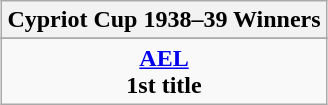<table class="wikitable" style="text-align:center;margin: 0 auto;">
<tr>
<th>Cypriot Cup 1938–39 Winners</th>
</tr>
<tr>
</tr>
<tr>
<td><strong><a href='#'>AEL</a></strong><br><strong>1st title</strong></td>
</tr>
</table>
